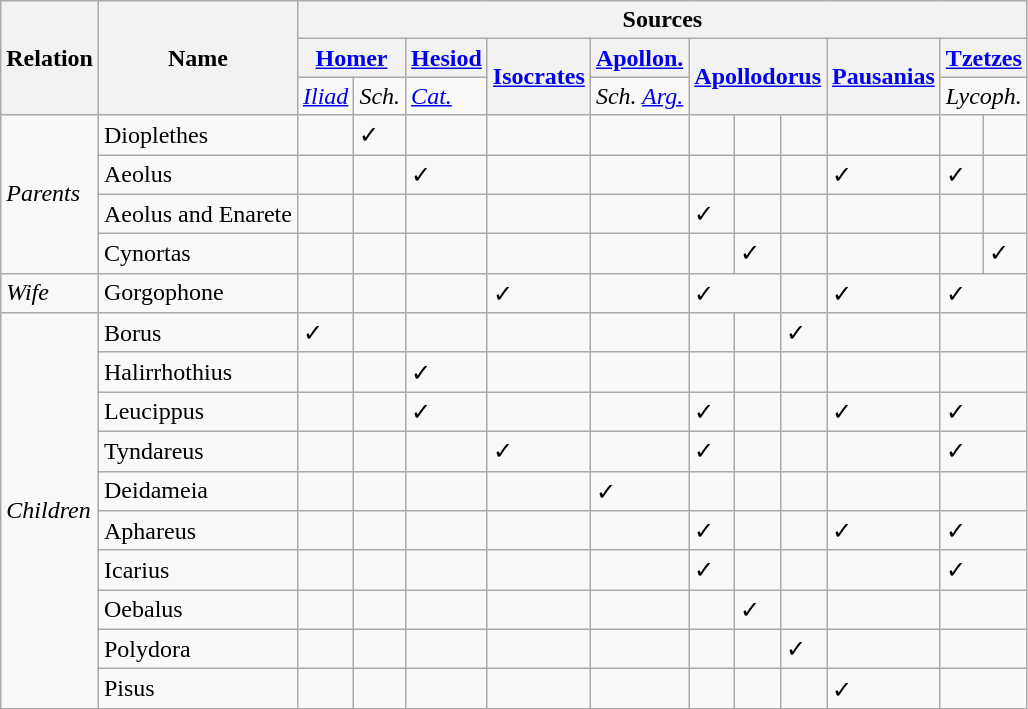<table class="wikitable">
<tr>
<th rowspan="3">Relation</th>
<th rowspan="3">Name</th>
<th colspan="11">Sources</th>
</tr>
<tr>
<th colspan="2"><a href='#'>Homer</a></th>
<th><a href='#'>Hesiod</a></th>
<th rowspan="2"><a href='#'>Isocrates</a></th>
<th><a href='#'>Apollon.</a></th>
<th colspan="3" rowspan="2"><a href='#'>Apollodorus</a></th>
<th rowspan="2"><a href='#'>Pausanias</a></th>
<th colspan="2"><a href='#'>Tzetzes</a></th>
</tr>
<tr>
<td><em><a href='#'>Iliad</a></em></td>
<td><em>Sch.</em></td>
<td><em><a href='#'>Cat.</a></em></td>
<td><em>Sch. <a href='#'>Arg.</a></em></td>
<td colspan="2"><em>Lycoph.</em></td>
</tr>
<tr>
<td rowspan="4"><em>Parents</em></td>
<td>Dioplethes</td>
<td></td>
<td>✓</td>
<td></td>
<td></td>
<td></td>
<td></td>
<td></td>
<td></td>
<td></td>
<td></td>
<td></td>
</tr>
<tr>
<td>Aeolus</td>
<td></td>
<td></td>
<td>✓</td>
<td></td>
<td></td>
<td></td>
<td></td>
<td></td>
<td>✓</td>
<td>✓</td>
<td></td>
</tr>
<tr>
<td>Aeolus and Enarete</td>
<td></td>
<td></td>
<td></td>
<td></td>
<td></td>
<td>✓</td>
<td></td>
<td></td>
<td></td>
<td></td>
<td></td>
</tr>
<tr>
<td>Cynortas</td>
<td></td>
<td></td>
<td></td>
<td></td>
<td></td>
<td></td>
<td>✓</td>
<td></td>
<td></td>
<td></td>
<td>✓</td>
</tr>
<tr>
<td><em>Wife</em></td>
<td>Gorgophone</td>
<td></td>
<td></td>
<td></td>
<td>✓</td>
<td></td>
<td colspan="2">✓</td>
<td></td>
<td>✓</td>
<td colspan="2">✓</td>
</tr>
<tr>
<td rowspan="10"><em>Children</em></td>
<td>Borus</td>
<td>✓</td>
<td></td>
<td></td>
<td></td>
<td></td>
<td></td>
<td></td>
<td>✓</td>
<td></td>
<td colspan="2"></td>
</tr>
<tr>
<td>Halirrhothius</td>
<td></td>
<td></td>
<td>✓</td>
<td></td>
<td></td>
<td></td>
<td></td>
<td></td>
<td></td>
<td colspan="2"></td>
</tr>
<tr>
<td>Leucippus</td>
<td></td>
<td></td>
<td>✓</td>
<td></td>
<td></td>
<td>✓</td>
<td></td>
<td></td>
<td>✓</td>
<td colspan="2">✓</td>
</tr>
<tr>
<td>Tyndareus</td>
<td></td>
<td></td>
<td></td>
<td>✓</td>
<td></td>
<td>✓</td>
<td></td>
<td></td>
<td></td>
<td colspan="2">✓</td>
</tr>
<tr>
<td>Deidameia</td>
<td></td>
<td></td>
<td></td>
<td></td>
<td>✓</td>
<td></td>
<td></td>
<td></td>
<td></td>
<td colspan="2"></td>
</tr>
<tr>
<td>Aphareus</td>
<td></td>
<td></td>
<td></td>
<td></td>
<td></td>
<td>✓</td>
<td></td>
<td></td>
<td>✓</td>
<td colspan="2">✓</td>
</tr>
<tr>
<td>Icarius</td>
<td></td>
<td></td>
<td></td>
<td></td>
<td></td>
<td>✓</td>
<td></td>
<td></td>
<td></td>
<td colspan="2">✓</td>
</tr>
<tr>
<td>Oebalus</td>
<td></td>
<td></td>
<td></td>
<td></td>
<td></td>
<td></td>
<td>✓</td>
<td></td>
<td></td>
<td colspan="2"></td>
</tr>
<tr>
<td>Polydora</td>
<td></td>
<td></td>
<td></td>
<td></td>
<td></td>
<td></td>
<td></td>
<td>✓</td>
<td></td>
<td colspan="2"></td>
</tr>
<tr>
<td>Pisus</td>
<td></td>
<td></td>
<td></td>
<td></td>
<td></td>
<td></td>
<td></td>
<td></td>
<td>✓</td>
<td colspan="2"></td>
</tr>
</table>
